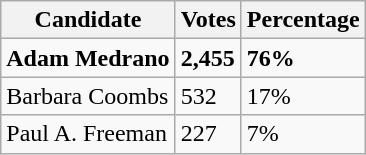<table class="wikitable">
<tr>
<th>Candidate</th>
<th>Votes</th>
<th>Percentage</th>
</tr>
<tr>
<td><strong>Adam Medrano</strong></td>
<td><strong>2,455</strong></td>
<td><strong>76%</strong></td>
</tr>
<tr>
<td>Barbara Coombs</td>
<td>532</td>
<td>17%</td>
</tr>
<tr>
<td>Paul A. Freeman</td>
<td>227</td>
<td>7%</td>
</tr>
</table>
